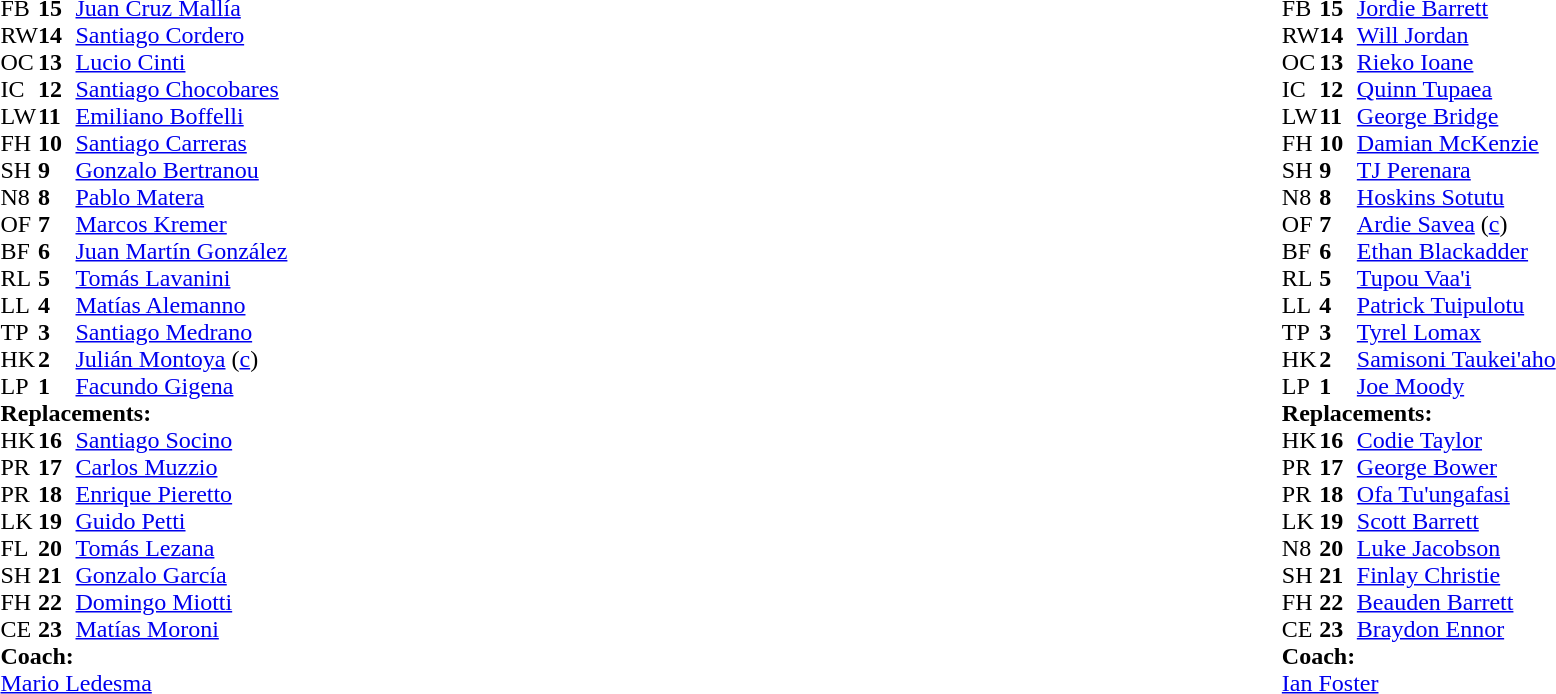<table style="width:100%">
<tr>
<td style="vertical-align:top;width:50%"><br><table cellspacing="0" cellpadding="0">
<tr>
<th width="25"></th>
<th width="25"></th>
</tr>
<tr>
<td>FB</td>
<td><strong>15</strong></td>
<td><a href='#'>Juan Cruz Mallía</a></td>
</tr>
<tr>
<td>RW</td>
<td><strong>14</strong></td>
<td><a href='#'>Santiago Cordero</a></td>
<td></td>
<td></td>
</tr>
<tr>
<td>OC</td>
<td><strong>13</strong></td>
<td><a href='#'>Lucio Cinti</a></td>
<td></td>
<td></td>
</tr>
<tr>
<td>IC</td>
<td><strong>12</strong></td>
<td><a href='#'>Santiago Chocobares</a></td>
</tr>
<tr>
<td>LW</td>
<td><strong>11</strong></td>
<td><a href='#'>Emiliano Boffelli</a></td>
</tr>
<tr>
<td>FH</td>
<td><strong>10</strong></td>
<td><a href='#'>Santiago Carreras</a></td>
</tr>
<tr>
<td>SH</td>
<td><strong>9</strong></td>
<td><a href='#'>Gonzalo Bertranou</a></td>
<td></td>
<td></td>
</tr>
<tr>
<td>N8</td>
<td><strong>8</strong></td>
<td><a href='#'>Pablo Matera</a></td>
<td></td>
<td></td>
</tr>
<tr>
<td>OF</td>
<td><strong>7</strong></td>
<td><a href='#'>Marcos Kremer</a></td>
</tr>
<tr>
<td>BF</td>
<td><strong>6</strong></td>
<td><a href='#'>Juan Martín González</a></td>
</tr>
<tr>
<td>RL</td>
<td><strong>5</strong></td>
<td><a href='#'>Tomás Lavanini</a></td>
</tr>
<tr>
<td>LL</td>
<td><strong>4</strong></td>
<td><a href='#'>Matías Alemanno</a></td>
<td></td>
<td></td>
</tr>
<tr>
<td>TP</td>
<td><strong>3</strong></td>
<td><a href='#'>Santiago Medrano</a></td>
<td></td>
<td></td>
</tr>
<tr>
<td>HK</td>
<td><strong>2</strong></td>
<td><a href='#'>Julián Montoya</a> (<a href='#'>c</a>)</td>
<td></td>
<td></td>
</tr>
<tr>
<td>LP</td>
<td><strong>1</strong></td>
<td><a href='#'>Facundo Gigena</a></td>
<td></td>
<td></td>
</tr>
<tr>
<td colspan="3"><strong>Replacements:</strong></td>
</tr>
<tr>
<td>HK</td>
<td><strong>16</strong></td>
<td><a href='#'>Santiago Socino</a></td>
<td></td>
<td></td>
</tr>
<tr>
<td>PR</td>
<td><strong>17</strong></td>
<td><a href='#'>Carlos Muzzio</a></td>
<td></td>
<td></td>
</tr>
<tr>
<td>PR</td>
<td><strong>18</strong></td>
<td><a href='#'>Enrique Pieretto</a></td>
<td></td>
<td></td>
</tr>
<tr>
<td>LK</td>
<td><strong>19</strong></td>
<td><a href='#'>Guido Petti</a></td>
<td></td>
<td></td>
</tr>
<tr>
<td>FL</td>
<td><strong>20</strong></td>
<td><a href='#'>Tomás Lezana</a></td>
<td></td>
<td></td>
</tr>
<tr>
<td>SH</td>
<td><strong>21</strong></td>
<td><a href='#'>Gonzalo García</a></td>
<td></td>
<td></td>
</tr>
<tr>
<td>FH</td>
<td><strong>22</strong></td>
<td><a href='#'>Domingo Miotti</a></td>
<td></td>
<td></td>
</tr>
<tr>
<td>CE</td>
<td><strong>23</strong></td>
<td><a href='#'>Matías Moroni</a></td>
<td></td>
<td></td>
</tr>
<tr>
<td colspan="3"><strong>Coach:</strong></td>
</tr>
<tr>
<td colspan="4"> <a href='#'>Mario Ledesma</a></td>
</tr>
</table>
</td>
<td style="vertical-align:top"></td>
<td style="vertical-align:top;width:50%"><br><table cellspacing="0" cellpadding="0" style="margin:auto">
<tr>
<th width="25"></th>
<th width="25"></th>
</tr>
<tr>
<td>FB</td>
<td><strong>15</strong></td>
<td><a href='#'>Jordie Barrett</a></td>
</tr>
<tr>
<td>RW</td>
<td><strong>14</strong></td>
<td><a href='#'>Will Jordan</a></td>
</tr>
<tr>
<td>OC</td>
<td><strong>13</strong></td>
<td><a href='#'>Rieko Ioane</a></td>
<td></td>
<td></td>
</tr>
<tr>
<td>IC</td>
<td><strong>12</strong></td>
<td><a href='#'>Quinn Tupaea</a></td>
</tr>
<tr>
<td>LW</td>
<td><strong>11</strong></td>
<td><a href='#'>George Bridge</a></td>
</tr>
<tr>
<td>FH</td>
<td><strong>10</strong></td>
<td><a href='#'>Damian McKenzie</a></td>
<td></td>
<td></td>
</tr>
<tr>
<td>SH</td>
<td><strong>9</strong></td>
<td><a href='#'>TJ Perenara</a></td>
<td></td>
<td></td>
</tr>
<tr>
<td>N8</td>
<td><strong>8</strong></td>
<td><a href='#'>Hoskins Sotutu</a></td>
<td></td>
<td></td>
</tr>
<tr>
<td>OF</td>
<td><strong>7</strong></td>
<td><a href='#'>Ardie Savea</a> (<a href='#'>c</a>)</td>
</tr>
<tr>
<td>BF</td>
<td><strong>6</strong></td>
<td><a href='#'>Ethan Blackadder</a></td>
</tr>
<tr>
<td>RL</td>
<td><strong>5</strong></td>
<td><a href='#'>Tupou Vaa'i</a></td>
</tr>
<tr>
<td>LL</td>
<td><strong>4</strong></td>
<td><a href='#'>Patrick Tuipulotu</a></td>
<td></td>
<td></td>
</tr>
<tr>
<td>TP</td>
<td><strong>3</strong></td>
<td><a href='#'>Tyrel Lomax</a></td>
<td></td>
<td></td>
</tr>
<tr>
<td>HK</td>
<td><strong>2</strong></td>
<td><a href='#'>Samisoni Taukei'aho</a></td>
<td></td>
<td></td>
</tr>
<tr>
<td>LP</td>
<td><strong>1</strong></td>
<td><a href='#'>Joe Moody</a></td>
<td></td>
<td></td>
</tr>
<tr>
<td colspan="3"><strong>Replacements:</strong></td>
</tr>
<tr>
<td>HK</td>
<td><strong>16</strong></td>
<td><a href='#'>Codie Taylor</a></td>
<td></td>
<td></td>
</tr>
<tr>
<td>PR</td>
<td><strong>17</strong></td>
<td><a href='#'>George Bower</a></td>
<td></td>
<td></td>
</tr>
<tr>
<td>PR</td>
<td><strong>18</strong></td>
<td><a href='#'>Ofa Tu'ungafasi</a></td>
<td></td>
<td></td>
</tr>
<tr>
<td>LK</td>
<td><strong>19</strong></td>
<td><a href='#'>Scott Barrett</a></td>
<td></td>
<td></td>
</tr>
<tr>
<td>N8</td>
<td><strong>20</strong></td>
<td><a href='#'>Luke Jacobson</a></td>
<td></td>
<td></td>
</tr>
<tr>
<td>SH</td>
<td><strong>21</strong></td>
<td><a href='#'>Finlay Christie</a></td>
<td></td>
<td></td>
</tr>
<tr>
<td>FH</td>
<td><strong>22</strong></td>
<td><a href='#'>Beauden Barrett</a></td>
<td></td>
<td></td>
</tr>
<tr>
<td>CE</td>
<td><strong>23</strong></td>
<td><a href='#'>Braydon Ennor</a></td>
<td></td>
<td></td>
</tr>
<tr>
<td colspan="3"><strong>Coach:</strong></td>
</tr>
<tr>
<td colspan="4"> <a href='#'>Ian Foster</a></td>
</tr>
</table>
</td>
</tr>
</table>
